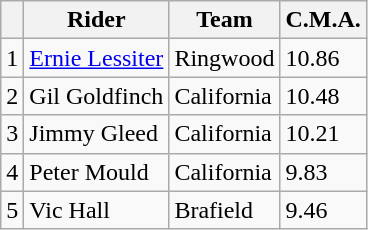<table class=wikitable>
<tr>
<th></th>
<th>Rider</th>
<th>Team</th>
<th>C.M.A.</th>
</tr>
<tr>
<td align="center">1</td>
<td><a href='#'>Ernie Lessiter</a></td>
<td>Ringwood</td>
<td>10.86</td>
</tr>
<tr>
<td align="center">2</td>
<td>Gil Goldfinch</td>
<td>California</td>
<td>10.48</td>
</tr>
<tr>
<td align="center">3</td>
<td>Jimmy Gleed</td>
<td>California</td>
<td>10.21</td>
</tr>
<tr>
<td align="center">4</td>
<td>Peter Mould</td>
<td>California</td>
<td>9.83</td>
</tr>
<tr>
<td align="center">5</td>
<td>Vic Hall</td>
<td>Brafield</td>
<td>9.46</td>
</tr>
</table>
